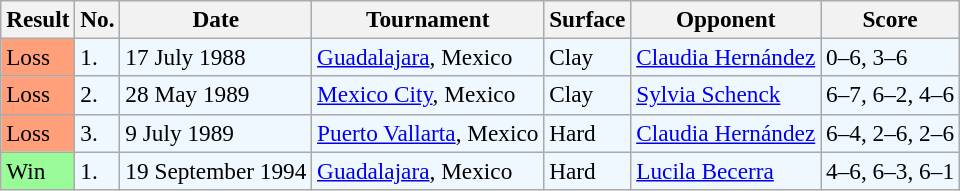<table class="sortable wikitable" style=font-size:97%>
<tr>
<th>Result</th>
<th>No.</th>
<th>Date</th>
<th>Tournament</th>
<th>Surface</th>
<th>Opponent</th>
<th>Score</th>
</tr>
<tr style="background:#f0f8ff;">
<td style="background:#ffa07a;">Loss</td>
<td>1.</td>
<td>17 July 1988</td>
<td><a href='#'>Guadalajara</a>, Mexico</td>
<td>Clay</td>
<td> <a href='#'>Claudia Hernández</a></td>
<td>0–6, 3–6</td>
</tr>
<tr style="background:#f0f8ff;">
<td style="background:#ffa07a;">Loss</td>
<td>2.</td>
<td>28 May 1989</td>
<td><a href='#'>Mexico City</a>, Mexico</td>
<td>Clay</td>
<td> <a href='#'>Sylvia Schenck</a></td>
<td>6–7, 6–2, 4–6</td>
</tr>
<tr style="background:#f0f8ff;">
<td style="background:#ffa07a;">Loss</td>
<td>3.</td>
<td>9 July 1989</td>
<td><a href='#'>Puerto Vallarta</a>, Mexico</td>
<td>Hard</td>
<td> <a href='#'>Claudia Hernández</a></td>
<td>6–4, 2–6, 2–6</td>
</tr>
<tr bgcolor="#f0f8ff">
<td style="background:#98fb98;">Win</td>
<td>1.</td>
<td>19 September 1994</td>
<td><a href='#'>Guadalajara</a>, Mexico</td>
<td>Hard</td>
<td> <a href='#'>Lucila Becerra</a></td>
<td>4–6, 6–3, 6–1</td>
</tr>
</table>
